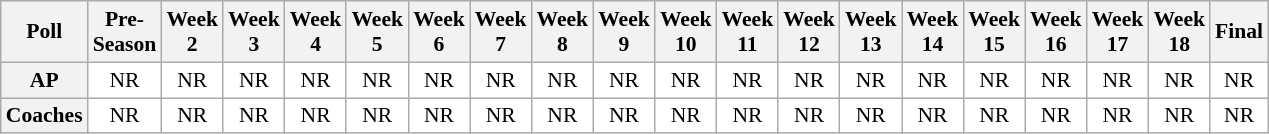<table class="wikitable" style="white-space:nowrap;font-size:90%">
<tr>
<th>Poll</th>
<th>Pre-<br>Season</th>
<th>Week<br>2</th>
<th>Week<br>3</th>
<th>Week<br>4</th>
<th>Week<br>5</th>
<th>Week<br>6</th>
<th>Week<br>7</th>
<th>Week<br>8</th>
<th>Week<br>9</th>
<th>Week<br>10</th>
<th>Week<br>11</th>
<th>Week<br>12</th>
<th>Week<br>13</th>
<th>Week<br>14</th>
<th>Week<br>15</th>
<th>Week<br>16</th>
<th>Week<br>17</th>
<th>Week<br>18</th>
<th>Final</th>
</tr>
<tr style="text-align:center;">
<th>AP</th>
<td style="background:#FFFFFF;">NR</td>
<td style="background:#FFFFFF;">NR</td>
<td style="background:#FFFFFF;">NR</td>
<td style="background:#FFFFFF;">NR</td>
<td style="background:#FFFFFF;">NR</td>
<td style="background:#FFFFFF;">NR</td>
<td style="background:#FFFFFF;">NR</td>
<td style="background:#FFFFFF;">NR</td>
<td style="background:#FFFFFF;">NR</td>
<td style="background:#FFFFFF;">NR</td>
<td style="background:#FFFFFF;">NR</td>
<td style="background:#FFFFFF;">NR</td>
<td style="background:#FFFFFF;">NR</td>
<td style="background:#FFFFFF;">NR</td>
<td style="background:#FFFFFF;">NR</td>
<td style="background:#FFFFFF;">NR</td>
<td style="background:#FFFFFF;">NR</td>
<td style="background:#FFFFFF;">NR</td>
<td style="background:#FFFFFF;">NR</td>
</tr>
<tr style="text-align:center;">
<th>Coaches</th>
<td style="background:#FFFFFF;">NR</td>
<td style="background:#FFFFFF;">NR</td>
<td style="background:#FFFFFF;">NR</td>
<td style="background:#FFFFFF;">NR</td>
<td style="background:#FFFFFF;">NR</td>
<td style="background:#FFFFFF;">NR</td>
<td style="background:#FFFFFF;">NR</td>
<td style="background:#FFFFFF;">NR</td>
<td style="background:#FFFFFF;">NR</td>
<td style="background:#FFFFFF;">NR</td>
<td style="background:#FFFFFF;">NR</td>
<td style="background:#FFFFFF;">NR</td>
<td style="background:#FFFFFF;">NR</td>
<td style="background:#FFFFFF;">NR</td>
<td style="background:#FFFFFF;">NR</td>
<td style="background:#FFFFFF;">NR</td>
<td style="background:#FFFFFF;">NR</td>
<td style="background:#FFFFFF;">NR</td>
<td style="background:#FFFFFF;">NR</td>
</tr>
</table>
